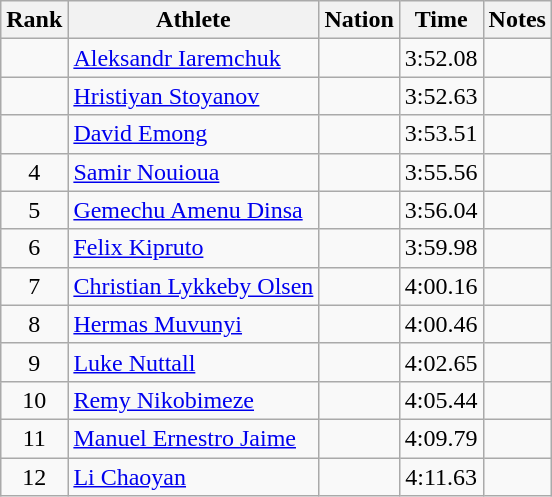<table class="wikitable sortable" style="text-align:center">
<tr>
<th>Rank</th>
<th>Athlete</th>
<th>Nation</th>
<th>Time</th>
<th>Notes</th>
</tr>
<tr>
<td></td>
<td align=left><a href='#'>Aleksandr Iaremchuk</a></td>
<td align=left></td>
<td>3:52.08</td>
<td></td>
</tr>
<tr>
<td></td>
<td align=left><a href='#'>Hristiyan Stoyanov</a></td>
<td align=left></td>
<td>3:52.63</td>
<td></td>
</tr>
<tr>
<td></td>
<td align=left><a href='#'>David Emong</a></td>
<td align=left></td>
<td>3:53.51</td>
<td></td>
</tr>
<tr>
<td>4</td>
<td align=left><a href='#'>Samir Nouioua</a></td>
<td align=left></td>
<td>3:55.56</td>
<td></td>
</tr>
<tr>
<td>5</td>
<td align=left><a href='#'>Gemechu Amenu Dinsa</a></td>
<td align=left></td>
<td>3:56.04</td>
<td></td>
</tr>
<tr>
<td>6</td>
<td align=left><a href='#'>Felix Kipruto</a></td>
<td align=left></td>
<td>3:59.98</td>
<td></td>
</tr>
<tr>
<td>7</td>
<td align=left><a href='#'>Christian Lykkeby Olsen</a></td>
<td align=left></td>
<td>4:00.16</td>
<td></td>
</tr>
<tr>
<td>8</td>
<td align=left><a href='#'>Hermas Muvunyi</a></td>
<td align=left></td>
<td>4:00.46</td>
<td></td>
</tr>
<tr>
<td>9</td>
<td align=left><a href='#'>Luke Nuttall</a></td>
<td align=left></td>
<td>4:02.65</td>
<td></td>
</tr>
<tr>
<td>10</td>
<td align=left><a href='#'>Remy Nikobimeze</a></td>
<td align=left></td>
<td>4:05.44</td>
<td></td>
</tr>
<tr>
<td>11</td>
<td align=left><a href='#'>Manuel Ernestro Jaime</a></td>
<td align=left></td>
<td>4:09.79</td>
<td></td>
</tr>
<tr>
<td>12</td>
<td align=left><a href='#'>Li Chaoyan</a></td>
<td align=left></td>
<td>4:11.63</td>
<td></td>
</tr>
</table>
